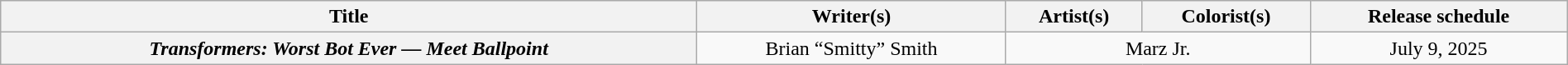<table class="wikitable" width="100%" style="text-align: center;">
<tr>
<th>Title</th>
<th scope="col">Writer(s)</th>
<th scope="col">Artist(s)</th>
<th>Colorist(s)</th>
<th>Release schedule</th>
</tr>
<tr>
<th scope="col"><em>Transformers: Worst Bot Ever — Meet Ballpoint</em></th>
<td>Brian “Smitty” Smith</td>
<td colspan="2">Marz Jr.</td>
<td>July 9, 2025</td>
</tr>
</table>
